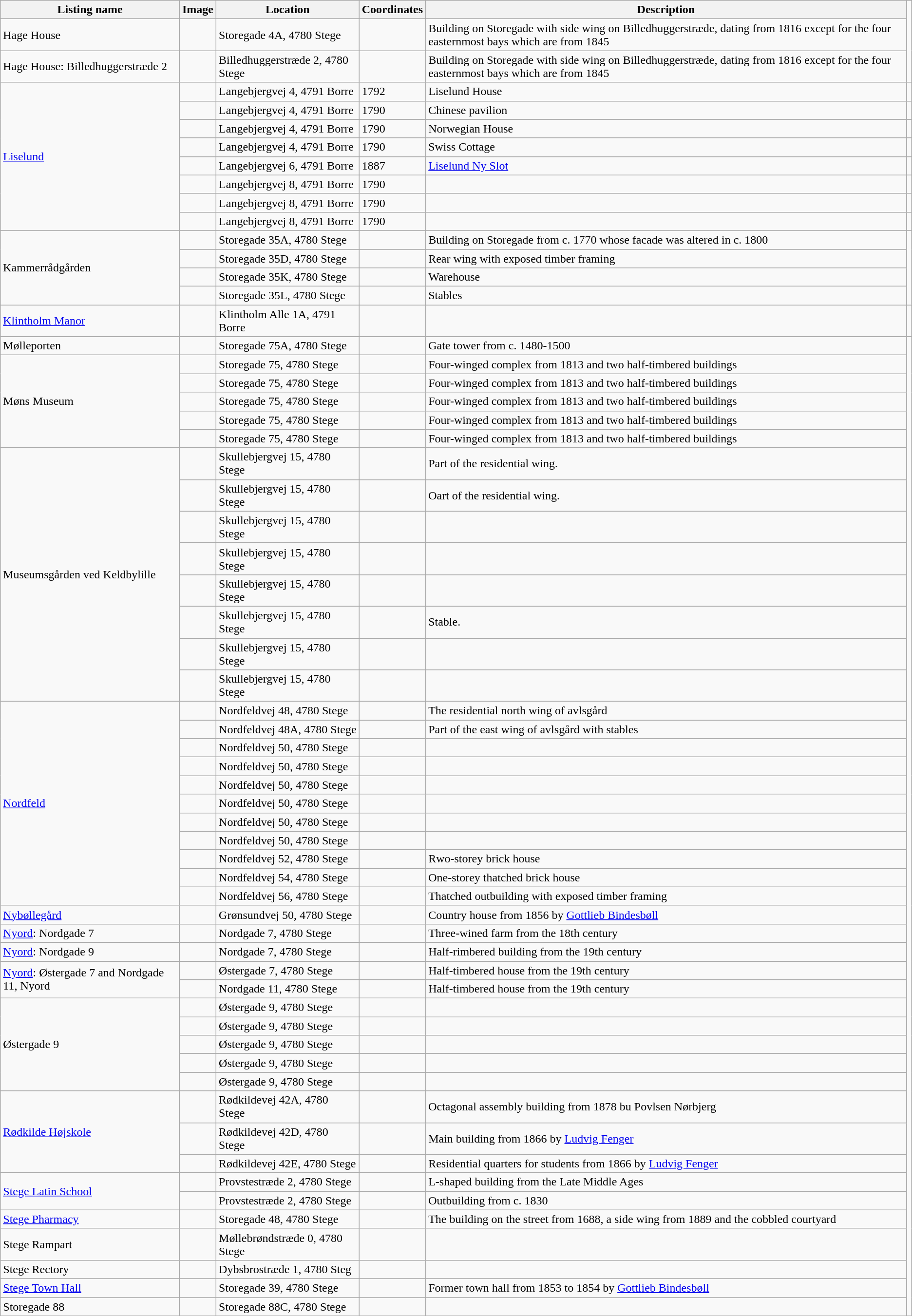<table class="wikitable sortable">
<tr>
<th>Listing name</th>
<th>Image</th>
<th>Location</th>
<th>Coordinates</th>
<th>Description</th>
</tr>
<tr>
<td>Hage House</td>
<td></td>
<td>Storegade 4A, 4780 Stege</td>
<td></td>
<td>Building on Storegade with side wing on Billedhuggerstræde, dating from 1816 except for the four easternmost bays which are from 1845</td>
</tr>
<tr>
<td>Hage House: Billedhuggerstræde 2</td>
<td></td>
<td>Billedhuggerstræde 2, 4780 Stege</td>
<td></td>
<td>Building on Storegade with side wing on Billedhuggerstræde, dating from 1816 except for the four easternmost bays which are from 1845</td>
</tr>
<tr>
<td rowspan="8"><a href='#'>Liselund</a></td>
<td></td>
<td>Langebjergvej 4, 4791 Borre</td>
<td>1792</td>
<td>Liselund House</td>
<td></td>
</tr>
<tr>
<td></td>
<td>Langebjergvej 4, 4791 Borre</td>
<td>1790</td>
<td>Chinese pavilion</td>
<td></td>
</tr>
<tr>
<td></td>
<td>Langebjergvej 4, 4791 Borre</td>
<td>1790</td>
<td>Norwegian House</td>
<td></td>
</tr>
<tr>
<td></td>
<td>Langebjergvej 4, 4791 Borre</td>
<td>1790</td>
<td>Swiss Cottage</td>
<td></td>
</tr>
<tr>
<td></td>
<td>Langebjergvej 6, 4791 Borre</td>
<td>1887</td>
<td><a href='#'>Liselund Ny Slot</a></td>
<td></td>
</tr>
<tr>
<td></td>
<td>Langebjergvej 8, 4791 Borre</td>
<td>1790</td>
<td></td>
<td></td>
</tr>
<tr>
<td></td>
<td>Langebjergvej 8, 4791 Borre</td>
<td>1790</td>
<td></td>
<td></td>
</tr>
<tr>
<td></td>
<td>Langebjergvej 8, 4791 Borre</td>
<td>1790</td>
<td></td>
<td></td>
</tr>
<tr>
<td rowspan="4">Kammerrådgården</td>
<td></td>
<td>Storegade 35A, 4780 Stege</td>
<td></td>
<td>Building on Storegade from c. 1770 whose facade was altered in c. 1800</td>
</tr>
<tr>
<td></td>
<td>Storegade 35D, 4780 Stege</td>
<td></td>
<td>Rear wing with exposed timber framing</td>
</tr>
<tr>
<td></td>
<td>Storegade 35K, 4780 Stege</td>
<td></td>
<td>Warehouse</td>
</tr>
<tr>
<td></td>
<td>Storegade 35L, 4780 Stege</td>
<td></td>
<td>Stables</td>
</tr>
<tr>
<td><a href='#'>Klintholm Manor</a></td>
<td></td>
<td>Klintholm Alle 1A, 4791 Borre</td>
<td></td>
<td></td>
<td></td>
</tr>
<tr>
<td>Mølleporten</td>
<td></td>
<td>Storegade 75A, 4780 Stege</td>
<td></td>
<td>Gate tower from c. 1480-1500</td>
</tr>
<tr>
<td rowspan="5">Møns Museum</td>
<td></td>
<td>Storegade 75, 4780 Stege</td>
<td></td>
<td>Four-winged complex from 1813 and two half-timbered buildings</td>
</tr>
<tr>
<td></td>
<td>Storegade 75, 4780 Stege</td>
<td></td>
<td>Four-winged complex from 1813 and two half-timbered buildings</td>
</tr>
<tr>
<td></td>
<td>Storegade 75, 4780 Stege</td>
<td></td>
<td>Four-winged complex from 1813 and two half-timbered buildings</td>
</tr>
<tr>
<td></td>
<td>Storegade 75, 4780 Stege</td>
<td></td>
<td>Four-winged complex from 1813 and two half-timbered buildings</td>
</tr>
<tr>
<td></td>
<td>Storegade 75, 4780 Stege</td>
<td></td>
<td>Four-winged complex from 1813 and two half-timbered buildings</td>
</tr>
<tr>
<td rowspan="8">Museumsgården ved Keldbylille</td>
<td></td>
<td>Skullebjergvej 15, 4780 Stege</td>
<td></td>
<td>Part of the residential wing.</td>
</tr>
<tr>
<td></td>
<td>Skullebjergvej 15, 4780 Stege</td>
<td></td>
<td>Oart of the residential wing.</td>
</tr>
<tr>
<td></td>
<td>Skullebjergvej 15, 4780 Stege</td>
<td></td>
<td></td>
</tr>
<tr>
<td></td>
<td>Skullebjergvej 15, 4780 Stege</td>
<td></td>
<td></td>
</tr>
<tr>
<td></td>
<td>Skullebjergvej 15, 4780 Stege</td>
<td></td>
<td></td>
</tr>
<tr>
<td></td>
<td>Skullebjergvej 15, 4780 Stege</td>
<td></td>
<td>Stable.</td>
</tr>
<tr>
<td></td>
<td>Skullebjergvej 15, 4780 Stege</td>
<td></td>
<td></td>
</tr>
<tr>
<td></td>
<td>Skullebjergvej 15, 4780 Stege</td>
<td></td>
<td></td>
</tr>
<tr>
<td rowspan="11"><a href='#'>Nordfeld</a></td>
<td></td>
<td>Nordfeldvej 48, 4780 Stege</td>
<td></td>
<td>The residential north wing of  avlsgård</td>
</tr>
<tr>
<td></td>
<td>Nordfeldvej 48A, 4780 Stege</td>
<td></td>
<td>Part of the east wing of avlsgård with stables</td>
</tr>
<tr>
<td></td>
<td>Nordfeldvej 50, 4780 Stege</td>
<td></td>
<td></td>
</tr>
<tr>
<td></td>
<td>Nordfeldvej 50, 4780 Stege</td>
<td></td>
<td></td>
</tr>
<tr>
<td></td>
<td>Nordfeldvej 50, 4780 Stege</td>
<td></td>
<td></td>
</tr>
<tr>
<td></td>
<td>Nordfeldvej 50, 4780 Stege</td>
<td></td>
<td></td>
</tr>
<tr>
<td></td>
<td>Nordfeldvej 50, 4780 Stege</td>
<td></td>
<td></td>
</tr>
<tr>
<td></td>
<td>Nordfeldvej 50, 4780 Stege</td>
<td></td>
<td></td>
</tr>
<tr>
<td></td>
<td>Nordfeldvej 52, 4780 Stege</td>
<td></td>
<td>Rwo-storey brick house</td>
</tr>
<tr>
<td></td>
<td>Nordfeldvej 54, 4780 Stege</td>
<td></td>
<td>One-storey thatched brick house</td>
</tr>
<tr>
<td></td>
<td>Nordfeldvej 56, 4780 Stege</td>
<td></td>
<td>Thatched outbuilding with exposed timber framing</td>
</tr>
<tr>
<td><a href='#'>Nybøllegård</a></td>
<td></td>
<td>Grønsundvej 50, 4780 Stege</td>
<td></td>
<td>Country house from 1856 by <a href='#'>Gottlieb Bindesbøll</a></td>
</tr>
<tr>
<td><a href='#'>Nyord</a>: Nordgade 7</td>
<td></td>
<td>Nordgade 7, 4780 Stege</td>
<td></td>
<td>Three-wined farm from the 18th century</td>
</tr>
<tr>
<td><a href='#'>Nyord</a>: Nordgade 9</td>
<td></td>
<td>Nordgade 7, 4780 Stege</td>
<td></td>
<td>Half-rimbered building from the 19th century</td>
</tr>
<tr>
<td rowspan="2"><a href='#'>Nyord</a>: Østergade 7 and Nordgade 11, Nyord</td>
<td></td>
<td>Østergade 7, 4780 Stege</td>
<td></td>
<td>Half-timbered house from the 19th century</td>
</tr>
<tr>
<td></td>
<td>Nordgade 11, 4780 Stege</td>
<td></td>
<td>Half-timbered house from the 19th century</td>
</tr>
<tr>
<td rowspan="5">Østergade 9</td>
<td></td>
<td>Østergade 9, 4780 Stege</td>
<td></td>
<td></td>
</tr>
<tr>
<td></td>
<td>Østergade 9, 4780 Stege</td>
<td></td>
<td></td>
</tr>
<tr>
<td></td>
<td>Østergade 9, 4780 Stege</td>
<td></td>
<td></td>
</tr>
<tr>
<td></td>
<td>Østergade 9, 4780 Stege</td>
<td></td>
<td></td>
</tr>
<tr>
<td></td>
<td>Østergade 9, 4780 Stege</td>
<td></td>
<td></td>
</tr>
<tr>
<td rowspan="3"><a href='#'>Rødkilde Højskole</a></td>
<td></td>
<td>Rødkildevej 42A, 4780 Stege</td>
<td></td>
<td>Octagonal assembly building from 1878 bu Povlsen Nørbjerg</td>
</tr>
<tr>
<td></td>
<td>Rødkildevej 42D, 4780 Stege</td>
<td></td>
<td>Main building from 1866 by <a href='#'>Ludvig Fenger</a></td>
</tr>
<tr>
<td></td>
<td>Rødkildevej 42E, 4780 Stege</td>
<td></td>
<td>Residential quarters for students from 1866 by <a href='#'>Ludvig Fenger</a></td>
</tr>
<tr>
<td rowspan="2"><a href='#'>Stege Latin School</a></td>
<td></td>
<td>Provstestræde 2, 4780 Stege</td>
<td></td>
<td>L-shaped building from the Late Middle Ages</td>
</tr>
<tr>
<td></td>
<td>Provstestræde 2, 4780 Stege</td>
<td></td>
<td>Outbuilding from c. 1830</td>
</tr>
<tr>
<td><a href='#'>Stege Pharmacy</a></td>
<td></td>
<td>Storegade 48, 4780 Stege</td>
<td></td>
<td>The building on the street from 1688, a side wing from 1889 and the cobbled courtyard</td>
</tr>
<tr>
<td>Stege Rampart</td>
<td></td>
<td>Møllebrøndstræde 0, 4780 Stege</td>
<td></td>
<td></td>
</tr>
<tr>
<td>Stege Rectory</td>
<td></td>
<td>Dybsbrostræde 1, 4780 Steg</td>
<td></td>
<td></td>
</tr>
<tr>
<td><a href='#'>Stege Town Hall</a></td>
<td></td>
<td>Storegade 39, 4780 Stege</td>
<td></td>
<td>Former town hall from 1853 to 1854 by <a href='#'>Gottlieb Bindesbøll</a></td>
</tr>
<tr>
<td>Storegade 88</td>
<td></td>
<td>Storegade 88C, 4780 Stege</td>
<td></td>
<td></td>
</tr>
<tr>
</tr>
</table>
